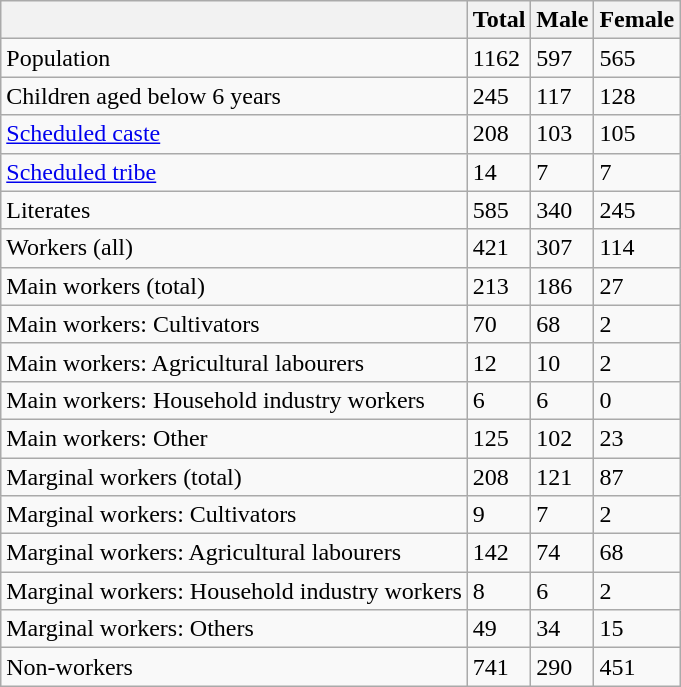<table class="wikitable sortable">
<tr>
<th></th>
<th>Total</th>
<th>Male</th>
<th>Female</th>
</tr>
<tr>
<td>Population</td>
<td>1162</td>
<td>597</td>
<td>565</td>
</tr>
<tr>
<td>Children aged below 6 years</td>
<td>245</td>
<td>117</td>
<td>128</td>
</tr>
<tr>
<td><a href='#'>Scheduled caste</a></td>
<td>208</td>
<td>103</td>
<td>105</td>
</tr>
<tr>
<td><a href='#'>Scheduled tribe</a></td>
<td>14</td>
<td>7</td>
<td>7</td>
</tr>
<tr>
<td>Literates</td>
<td>585</td>
<td>340</td>
<td>245</td>
</tr>
<tr>
<td>Workers (all)</td>
<td>421</td>
<td>307</td>
<td>114</td>
</tr>
<tr>
<td>Main workers (total)</td>
<td>213</td>
<td>186</td>
<td>27</td>
</tr>
<tr>
<td>Main workers: Cultivators</td>
<td>70</td>
<td>68</td>
<td>2</td>
</tr>
<tr>
<td>Main workers: Agricultural labourers</td>
<td>12</td>
<td>10</td>
<td>2</td>
</tr>
<tr>
<td>Main workers: Household industry workers</td>
<td>6</td>
<td>6</td>
<td>0</td>
</tr>
<tr>
<td>Main workers: Other</td>
<td>125</td>
<td>102</td>
<td>23</td>
</tr>
<tr>
<td>Marginal workers (total)</td>
<td>208</td>
<td>121</td>
<td>87</td>
</tr>
<tr>
<td>Marginal workers: Cultivators</td>
<td>9</td>
<td>7</td>
<td>2</td>
</tr>
<tr>
<td>Marginal workers: Agricultural labourers</td>
<td>142</td>
<td>74</td>
<td>68</td>
</tr>
<tr>
<td>Marginal workers: Household industry workers</td>
<td>8</td>
<td>6</td>
<td>2</td>
</tr>
<tr>
<td>Marginal workers: Others</td>
<td>49</td>
<td>34</td>
<td>15</td>
</tr>
<tr>
<td>Non-workers</td>
<td>741</td>
<td>290</td>
<td>451</td>
</tr>
</table>
